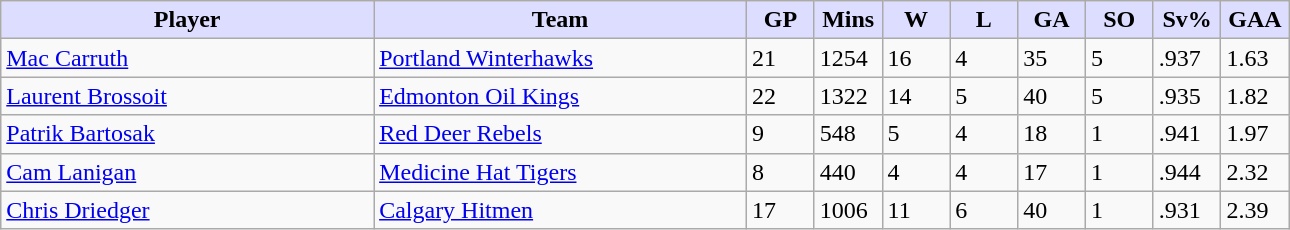<table class="wikitable">
<tr>
<th style="background:#ddf; width:27.5%;">Player</th>
<th style="background:#ddf; width:27.5%;">Team</th>
<th style="background:#ddf; width:5%;">GP</th>
<th style="background:#ddf; width:5%;">Mins</th>
<th style="background:#ddf; width:5%;">W</th>
<th style="background:#ddf; width:5%;">L</th>
<th style="background:#ddf; width:5%;">GA</th>
<th style="background:#ddf; width:5%;">SO</th>
<th style="background:#ddf; width:5%;">Sv%</th>
<th style="background:#ddf; width:5%;">GAA</th>
</tr>
<tr>
<td><a href='#'>Mac Carruth</a></td>
<td><a href='#'>Portland Winterhawks</a></td>
<td>21</td>
<td>1254</td>
<td>16</td>
<td>4</td>
<td>35</td>
<td>5</td>
<td>.937</td>
<td>1.63</td>
</tr>
<tr>
<td><a href='#'>Laurent Brossoit</a></td>
<td><a href='#'>Edmonton Oil Kings</a></td>
<td>22</td>
<td>1322</td>
<td>14</td>
<td>5</td>
<td>40</td>
<td>5</td>
<td>.935</td>
<td>1.82</td>
</tr>
<tr>
<td><a href='#'>Patrik Bartosak</a></td>
<td><a href='#'>Red Deer Rebels</a></td>
<td>9</td>
<td>548</td>
<td>5</td>
<td>4</td>
<td>18</td>
<td>1</td>
<td>.941</td>
<td>1.97</td>
</tr>
<tr>
<td><a href='#'>Cam Lanigan</a></td>
<td><a href='#'>Medicine Hat Tigers</a></td>
<td>8</td>
<td>440</td>
<td>4</td>
<td>4</td>
<td>17</td>
<td>1</td>
<td>.944</td>
<td>2.32</td>
</tr>
<tr>
<td><a href='#'>Chris Driedger</a></td>
<td><a href='#'>Calgary Hitmen</a></td>
<td>17</td>
<td>1006</td>
<td>11</td>
<td>6</td>
<td>40</td>
<td>1</td>
<td>.931</td>
<td>2.39</td>
</tr>
</table>
